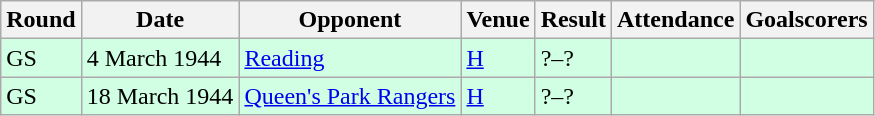<table class="wikitable">
<tr>
<th>Round</th>
<th>Date</th>
<th>Opponent</th>
<th>Venue</th>
<th>Result</th>
<th>Attendance</th>
<th>Goalscorers</th>
</tr>
<tr style="background:#d0ffe3;">
<td>GS</td>
<td>4 March 1944</td>
<td><a href='#'>Reading</a></td>
<td><a href='#'>H</a></td>
<td>?–?</td>
<td></td>
<td></td>
</tr>
<tr style="background:#d0ffe3;">
<td>GS</td>
<td>18 March 1944</td>
<td><a href='#'>Queen's Park Rangers</a></td>
<td><a href='#'>H</a></td>
<td>?–?</td>
<td></td>
<td></td>
</tr>
</table>
